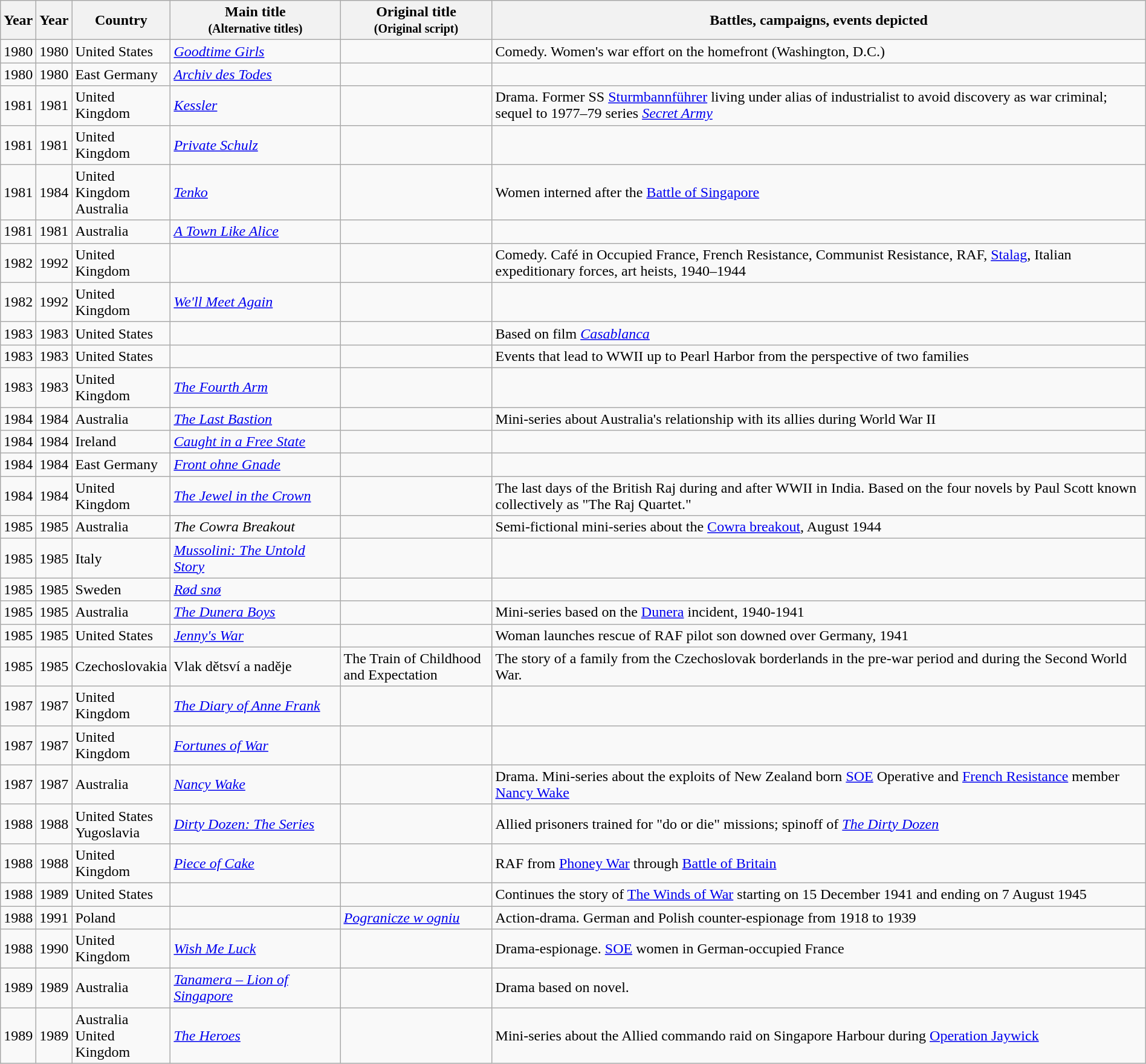<table class="wikitable sortable" style="width:100%;">
<tr>
<th class="unsortable">Year</th>
<th class="unsortable">Year<br></th>
<th width=100>Country</th>
<th width=180>Main title<br><small>(Alternative titles)</small></th>
<th width=160>Original title<br><small>(Original script)</small></th>
<th class="unsortable">Battles, campaigns, events depicted<br></th>
</tr>
<tr>
<td>1980</td>
<td>1980</td>
<td>United States</td>
<td><em><a href='#'>Goodtime Girls</a></em></td>
<td></td>
<td>Comedy. Women's war effort on the homefront (Washington, D.C.)</td>
</tr>
<tr>
<td>1980</td>
<td>1980</td>
<td>East Germany</td>
<td><em><a href='#'>Archiv des Todes</a></em></td>
<td></td>
<td></td>
</tr>
<tr>
<td>1981</td>
<td>1981</td>
<td>United Kingdom</td>
<td><em><a href='#'>Kessler</a></em></td>
<td></td>
<td>Drama. Former SS <a href='#'>Sturmbannführer</a> living under alias of industrialist to avoid discovery as war criminal; sequel to 1977–79 series <em><a href='#'>Secret Army</a></em></td>
</tr>
<tr>
<td>1981</td>
<td>1981</td>
<td>United Kingdom</td>
<td><em><a href='#'>Private Schulz</a></em></td>
<td></td>
<td></td>
</tr>
<tr>
<td>1981</td>
<td>1984</td>
<td>United Kingdom<br>Australia</td>
<td><em><a href='#'>Tenko</a></em></td>
<td></td>
<td>Women interned after the <a href='#'>Battle of Singapore</a></td>
</tr>
<tr>
<td>1981</td>
<td>1981</td>
<td>Australia</td>
<td><em><a href='#'>A Town Like Alice</a></em></td>
<td></td>
<td></td>
</tr>
<tr>
<td>1982</td>
<td>1992</td>
<td>United Kingdom</td>
<td><em></em></td>
<td></td>
<td>Comedy. Café in Occupied France, French Resistance, Communist Resistance, RAF, <a href='#'>Stalag</a>, Italian expeditionary forces, art heists, 1940–1944</td>
</tr>
<tr>
<td>1982</td>
<td>1992</td>
<td>United Kingdom</td>
<td><em><a href='#'>We'll Meet Again</a></em></td>
<td></td>
<td></td>
</tr>
<tr>
<td>1983</td>
<td>1983</td>
<td>United States</td>
<td><em></em></td>
<td></td>
<td>Based on film <em><a href='#'>Casablanca</a></em></td>
</tr>
<tr>
<td>1983</td>
<td>1983</td>
<td>United States</td>
<td><em></em></td>
<td></td>
<td>Events that lead to WWII up to Pearl Harbor from the perspective of two families</td>
</tr>
<tr>
<td>1983</td>
<td>1983</td>
<td>United Kingdom</td>
<td><em><a href='#'>The Fourth Arm</a></em></td>
<td></td>
<td></td>
</tr>
<tr>
<td>1984</td>
<td>1984</td>
<td>Australia</td>
<td><em><a href='#'>The Last Bastion</a></em></td>
<td></td>
<td>Mini-series about Australia's relationship with its allies during World War II</td>
</tr>
<tr>
<td>1984</td>
<td>1984</td>
<td>Ireland</td>
<td><em><a href='#'>Caught in a Free State</a></em></td>
<td></td>
<td></td>
</tr>
<tr>
<td>1984</td>
<td>1984</td>
<td>East Germany</td>
<td><em><a href='#'>Front ohne Gnade</a></em></td>
<td></td>
<td></td>
</tr>
<tr>
<td>1984</td>
<td>1984</td>
<td>United Kingdom</td>
<td><em><a href='#'>The Jewel in the Crown</a></em></td>
<td></td>
<td>The last days of the British Raj during and after WWII in India. Based on the four novels by Paul Scott known collectively as "The Raj Quartet."</td>
</tr>
<tr>
<td>1985</td>
<td>1985</td>
<td>Australia</td>
<td><em>The Cowra Breakout</em></td>
<td></td>
<td>Semi-fictional mini-series about the <a href='#'>Cowra breakout</a>, August 1944</td>
</tr>
<tr>
<td>1985</td>
<td>1985</td>
<td>Italy</td>
<td><em><a href='#'>Mussolini: The Untold Story</a></em></td>
<td></td>
<td></td>
</tr>
<tr>
<td>1985</td>
<td>1985</td>
<td>Sweden</td>
<td><em><a href='#'>Rød snø</a></em></td>
<td></td>
<td></td>
</tr>
<tr>
<td>1985</td>
<td>1985</td>
<td>Australia</td>
<td><em><a href='#'>The Dunera Boys</a></em></td>
<td></td>
<td>Mini-series based on the <a href='#'>Dunera</a> incident, 1940-1941</td>
</tr>
<tr>
<td>1985</td>
<td>1985</td>
<td>United States</td>
<td><em><a href='#'>Jenny's War</a></em></td>
<td></td>
<td>Woman launches rescue of RAF pilot son downed over Germany, 1941</td>
</tr>
<tr>
<td>1985</td>
<td>1985</td>
<td>Czechoslovakia</td>
<td>Vlak dětsví a naděje</td>
<td>The Train of Childhood and Expectation</td>
<td>The story of a family from the Czechoslovak borderlands in the pre-war period and during the Second World War.</td>
</tr>
<tr>
<td>1987</td>
<td>1987</td>
<td>United Kingdom</td>
<td><em><a href='#'>The Diary of Anne Frank</a></em></td>
<td></td>
<td></td>
</tr>
<tr>
<td>1987</td>
<td>1987</td>
<td>United Kingdom</td>
<td><em><a href='#'>Fortunes of War</a></em></td>
<td></td>
<td></td>
</tr>
<tr>
<td>1987</td>
<td>1987</td>
<td>Australia</td>
<td><em><a href='#'>Nancy Wake</a></em></td>
<td></td>
<td>Drama. Mini-series about the exploits of New Zealand born <a href='#'>SOE</a> Operative and <a href='#'>French Resistance</a> member <a href='#'>Nancy Wake</a></td>
</tr>
<tr>
<td>1988</td>
<td>1988</td>
<td>United States<br>Yugoslavia</td>
<td><em><a href='#'>Dirty Dozen: The Series</a></em></td>
<td></td>
<td>Allied prisoners trained for "do or die" missions; spinoff of <em><a href='#'>The Dirty Dozen</a></em></td>
</tr>
<tr>
<td>1988</td>
<td>1988</td>
<td>United Kingdom</td>
<td><em><a href='#'>Piece of Cake</a></em></td>
<td></td>
<td>RAF from <a href='#'>Phoney War</a> through <a href='#'>Battle of Britain</a></td>
</tr>
<tr>
<td>1988</td>
<td>1989</td>
<td>United States</td>
<td><em></em></td>
<td></td>
<td>Continues the story of <a href='#'>The Winds of War</a> starting on 15 December 1941 and ending on 7 August 1945</td>
</tr>
<tr>
<td>1988</td>
<td>1991</td>
<td>Poland</td>
<td><em></em></td>
<td><em><a href='#'>Pogranicze w ogniu</a></em></td>
<td>Action-drama. German and Polish counter-espionage from 1918 to 1939</td>
</tr>
<tr>
<td>1988</td>
<td>1990</td>
<td>United Kingdom</td>
<td><em><a href='#'>Wish Me Luck</a></em></td>
<td></td>
<td>Drama-espionage. <a href='#'>SOE</a> women in German-occupied France</td>
</tr>
<tr>
<td>1989</td>
<td>1989</td>
<td>Australia</td>
<td><em><a href='#'>Tanamera – Lion of Singapore</a></em></td>
<td></td>
<td>Drama based on novel.</td>
</tr>
<tr>
<td>1989</td>
<td>1989</td>
<td>Australia<br>United Kingdom</td>
<td><em><a href='#'>The Heroes</a></em></td>
<td></td>
<td>Mini-series about the Allied commando raid on Singapore Harbour during <a href='#'>Operation Jaywick</a></td>
</tr>
</table>
